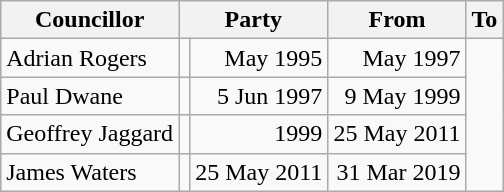<table class=wikitable>
<tr>
<th>Councillor</th>
<th colspan=2>Party</th>
<th>From</th>
<th>To</th>
</tr>
<tr>
<td>Adrian Rogers</td>
<td></td>
<td align=right>May 1995</td>
<td align=right>May 1997</td>
</tr>
<tr>
<td>Paul Dwane</td>
<td></td>
<td align=right>5 Jun 1997</td>
<td align=right>9 May 1999</td>
</tr>
<tr>
<td>Geoffrey Jaggard</td>
<td></td>
<td align=right>1999</td>
<td align=right>25 May 2011</td>
</tr>
<tr>
<td>James Waters</td>
<td></td>
<td align=right>25 May 2011</td>
<td align=right>31 Mar 2019</td>
</tr>
</table>
